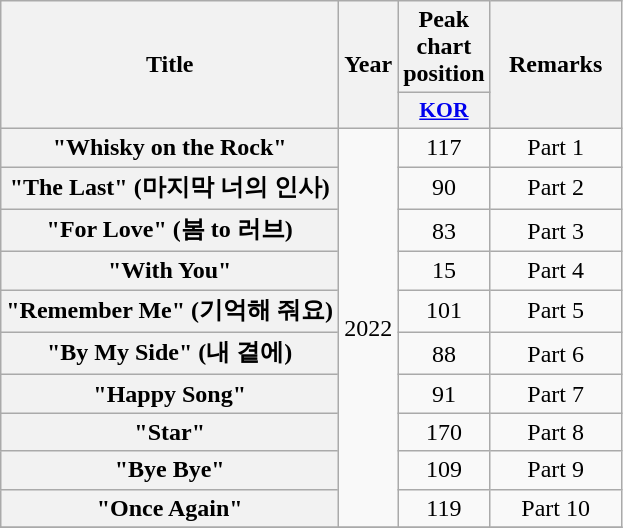<table class="wikitable plainrowheaders" style="text-align:center;">
<tr>
<th scope="col" rowspan="2">Title</th>
<th scope="col" rowspan="2" style="width:2em;">Year</th>
<th scope="col" colspan="1">Peak chart position</th>
<th scope="col" rowspan="2" style="width:5em;">Remarks</th>
</tr>
<tr>
<th scope="col" style="width:2.5em;font-size:90%"><a href='#'>KOR</a><br></th>
</tr>
<tr>
<th scope=row>"Whisky on the Rock" </th>
<td rowspan="10">2022</td>
<td>117</td>
<td>Part 1</td>
</tr>
<tr>
<th scope=row>"The Last" (마지막 너의 인사) </th>
<td>90</td>
<td>Part 2</td>
</tr>
<tr>
<th scope=row>"For Love" (봄 to 러브) </th>
<td>83</td>
<td>Part 3</td>
</tr>
<tr>
<th scope=row>"With You" </th>
<td>15</td>
<td>Part 4</td>
</tr>
<tr>
<th scope=row>"Remember Me" (기억해 줘요) </th>
<td>101</td>
<td>Part 5</td>
</tr>
<tr>
<th scope=row>"By My Side" (내 곁에) </th>
<td>88</td>
<td>Part 6</td>
</tr>
<tr>
<th scope=row>"Happy Song" </th>
<td>91</td>
<td>Part 7</td>
</tr>
<tr>
<th scope=row>"Star" </th>
<td>170</td>
<td>Part 8</td>
</tr>
<tr>
<th scope=row>"Bye Bye" </th>
<td>109</td>
<td>Part 9</td>
</tr>
<tr>
<th scope=row>"Once Again" </th>
<td>119</td>
<td>Part 10</td>
</tr>
<tr>
</tr>
</table>
